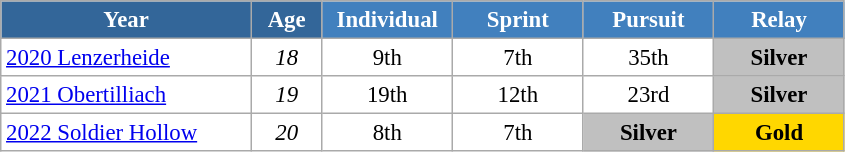<table class="wikitable" style="font-size:95%; text-align:center; border:grey solid 1px; border-collapse:collapse; background:#ffffff;">
<tr>
<th style="background-color:#369; color:white;    width:160px;">Year</th>
<th style="background-color:#369; color:white;    width:40px;">Age</th>
<th style="background-color:#4180be; color:white; width:80px;">Individual</th>
<th style="background-color:#4180be; color:white; width:80px;">Sprint</th>
<th style="background-color:#4180be; color:white; width:80px;">Pursuit</th>
<th style="background-color:#4180be; color:white; width:80px;">Relay</th>
</tr>
<tr>
<td align=left> <a href='#'>2020 Lenzerheide</a></td>
<td><em>18</em></td>
<td>9th</td>
<td>7th</td>
<td>35th</td>
<td style="background:silver;"><strong>Silver</strong></td>
</tr>
<tr>
<td align=left> <a href='#'>2021 Obertilliach</a></td>
<td><em>19</em></td>
<td>19th</td>
<td>12th</td>
<td>23rd</td>
<td style="background:silver;"><strong>Silver</strong></td>
</tr>
<tr>
<td align=left> <a href='#'>2022 Soldier Hollow</a></td>
<td><em>20</em></td>
<td>8th</td>
<td>7th</td>
<td style="background:silver;"><strong>Silver</strong></td>
<td style="background:gold;"><strong>Gold</strong></td>
</tr>
</table>
